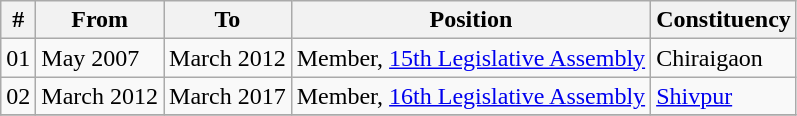<table class="wikitable sortable">
<tr>
<th>#</th>
<th>From</th>
<th>To</th>
<th>Position</th>
<th>Constituency</th>
</tr>
<tr>
<td>01</td>
<td>May 2007</td>
<td>March 2012</td>
<td>Member, <a href='#'>15th Legislative Assembly</a></td>
<td>Chiraigaon</td>
</tr>
<tr>
<td>02</td>
<td>March 2012</td>
<td>March 2017</td>
<td>Member, <a href='#'>16th Legislative Assembly</a></td>
<td><a href='#'>Shivpur</a></td>
</tr>
<tr>
</tr>
</table>
